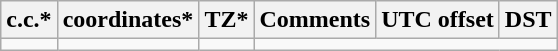<table class="wikitable sortable">
<tr>
<th>c.c.*</th>
<th>coordinates*</th>
<th>TZ*</th>
<th>Comments</th>
<th>UTC offset</th>
<th>DST</th>
</tr>
<tr --->
<td></td>
<td></td>
<td></td>
</tr>
</table>
